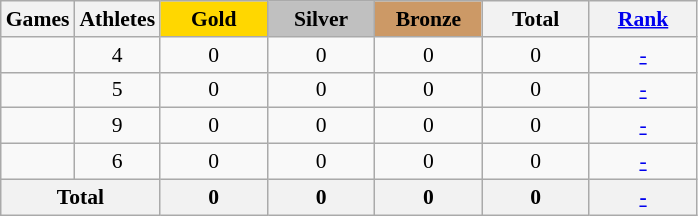<table class="wikitable sortable" style="text-align:center; font-size:90%;">
<tr>
<th>Games</th>
<th>Athletes</th>
<th style="background:gold; width:4.5em; font-weight:bold;">Gold</th>
<th style="background:silver; width:4.5em; font-weight:bold;">Silver</th>
<th style="background:#cc9966; width:4.5em; font-weight:bold;">Bronze</th>
<th style="width:4.5em; font-weight:bold;">Total</th>
<th style="width:4.5em; font-weight:bold;"><a href='#'>Rank</a></th>
</tr>
<tr>
<td align=left></td>
<td>4</td>
<td>0</td>
<td>0</td>
<td>0</td>
<td>0</td>
<td><a href='#'>-</a></td>
</tr>
<tr>
<td align=left></td>
<td>5</td>
<td>0</td>
<td>0</td>
<td>0</td>
<td>0</td>
<td><a href='#'>-</a></td>
</tr>
<tr>
<td align=left></td>
<td>9</td>
<td>0</td>
<td>0</td>
<td>0</td>
<td>0</td>
<td><a href='#'>-</a></td>
</tr>
<tr>
<td align=left></td>
<td>6</td>
<td>0</td>
<td>0</td>
<td>0</td>
<td>0</td>
<td><a href='#'>-</a></td>
</tr>
<tr>
<th colspan=2>Total</th>
<th>0</th>
<th>0</th>
<th>0</th>
<th>0</th>
<th><a href='#'>-</a></th>
</tr>
</table>
